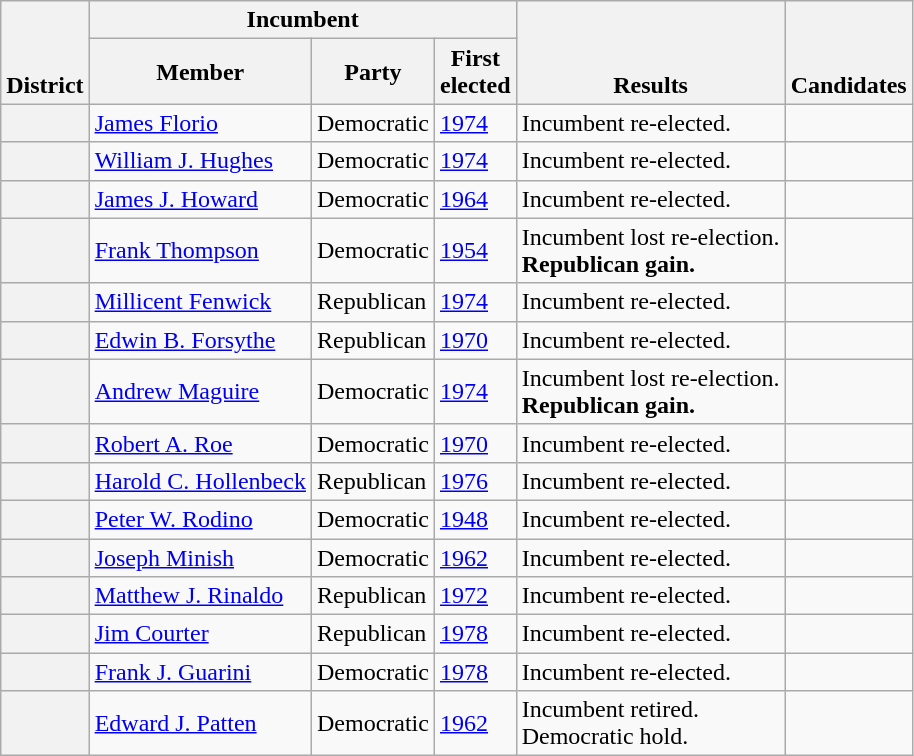<table class=wikitable>
<tr valign=bottom>
<th rowspan=2>District</th>
<th colspan=3>Incumbent</th>
<th rowspan=2>Results</th>
<th rowspan=2>Candidates</th>
</tr>
<tr>
<th>Member</th>
<th>Party</th>
<th>First<br>elected</th>
</tr>
<tr>
<th></th>
<td><a href='#'>James Florio</a></td>
<td>Democratic</td>
<td><a href='#'>1974</a></td>
<td>Incumbent re-elected.</td>
<td nowrap></td>
</tr>
<tr>
<th></th>
<td><a href='#'>William J. Hughes</a></td>
<td>Democratic</td>
<td><a href='#'>1974</a></td>
<td>Incumbent re-elected.</td>
<td nowrap></td>
</tr>
<tr>
<th></th>
<td><a href='#'>James J. Howard</a></td>
<td>Democratic</td>
<td><a href='#'>1964</a></td>
<td>Incumbent re-elected.</td>
<td nowrap></td>
</tr>
<tr>
<th></th>
<td><a href='#'>Frank Thompson</a></td>
<td>Democratic</td>
<td><a href='#'>1954</a></td>
<td>Incumbent lost re-election.<br><strong>Republican gain.</strong></td>
<td nowrap></td>
</tr>
<tr>
<th></th>
<td><a href='#'>Millicent Fenwick</a></td>
<td>Republican</td>
<td><a href='#'>1974</a></td>
<td>Incumbent re-elected.</td>
<td nowrap></td>
</tr>
<tr>
<th></th>
<td><a href='#'>Edwin B. Forsythe</a></td>
<td>Republican</td>
<td><a href='#'>1970</a></td>
<td>Incumbent re-elected.</td>
<td nowrap></td>
</tr>
<tr>
<th></th>
<td><a href='#'>Andrew Maguire</a></td>
<td>Democratic</td>
<td><a href='#'>1974</a></td>
<td>Incumbent lost re-election.<br><strong>Republican gain.</strong></td>
<td nowrap></td>
</tr>
<tr>
<th></th>
<td><a href='#'>Robert A. Roe</a></td>
<td>Democratic</td>
<td><a href='#'>1970</a></td>
<td>Incumbent re-elected.</td>
<td nowrap></td>
</tr>
<tr>
<th></th>
<td><a href='#'>Harold C. Hollenbeck</a></td>
<td>Republican</td>
<td><a href='#'>1976</a></td>
<td>Incumbent re-elected.</td>
<td nowrap></td>
</tr>
<tr>
<th></th>
<td><a href='#'>Peter W. Rodino</a></td>
<td>Democratic</td>
<td><a href='#'>1948</a></td>
<td>Incumbent re-elected.</td>
<td nowrap></td>
</tr>
<tr>
<th></th>
<td><a href='#'>Joseph Minish</a></td>
<td>Democratic</td>
<td><a href='#'>1962</a></td>
<td>Incumbent re-elected.</td>
<td nowrap></td>
</tr>
<tr>
<th></th>
<td><a href='#'>Matthew J. Rinaldo</a></td>
<td>Republican</td>
<td><a href='#'>1972</a></td>
<td>Incumbent re-elected.</td>
<td nowrap></td>
</tr>
<tr>
<th></th>
<td><a href='#'>Jim Courter</a></td>
<td>Republican</td>
<td><a href='#'>1978</a></td>
<td>Incumbent re-elected.</td>
<td nowrap></td>
</tr>
<tr>
<th></th>
<td><a href='#'>Frank J. Guarini</a></td>
<td>Democratic</td>
<td><a href='#'>1978</a></td>
<td>Incumbent re-elected.</td>
<td nowrap></td>
</tr>
<tr>
<th></th>
<td><a href='#'>Edward J. Patten</a></td>
<td>Democratic</td>
<td><a href='#'>1962</a></td>
<td>Incumbent retired.<br>Democratic hold.</td>
<td nowrap></td>
</tr>
</table>
